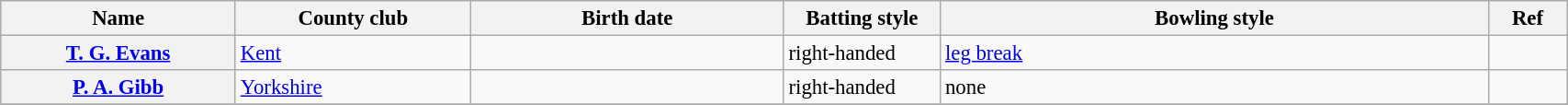<table class="wikitable plainrowheaders" style="font-size:95%; width:90%;">
<tr>
<th scope="col" width="15%">Name</th>
<th scope="col" width="15%">County club</th>
<th scope="col" width="20%">Birth date</th>
<th scope="col" width="10%">Batting style</th>
<th scope="col" width="35%">Bowling style</th>
<th scope="col" width="5%">Ref</th>
</tr>
<tr>
<th scope="row"><a href='#'>T. G. Evans</a></th>
<td><a href='#'>Kent</a></td>
<td></td>
<td>right-handed</td>
<td><a href='#'>leg break</a></td>
<td></td>
</tr>
<tr>
<th scope="row"><a href='#'>P. A. Gibb</a></th>
<td><a href='#'>Yorkshire</a></td>
<td></td>
<td>right-handed</td>
<td>none</td>
<td></td>
</tr>
<tr>
</tr>
</table>
